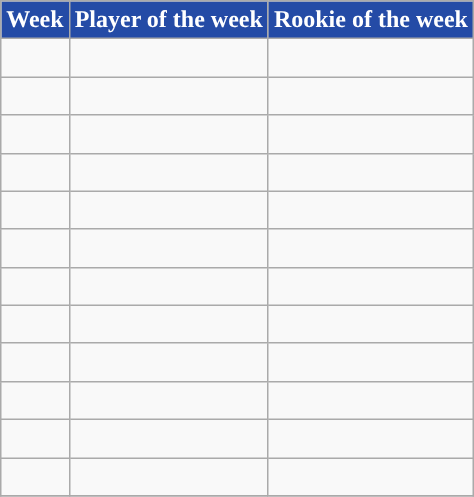<table class="wikitable" style="text-align: center;border=1">
<tr>
<th style="background:#244BA6; color:#FFFFFF;">Week</th>
<th style="background:#244BA6; color:#FFFFFF;">Player of the week</th>
<th style="background:#244BA6; color:#FFFFFF;">Rookie of the week</th>
</tr>
<tr>
<td> </td>
<td> </td>
<td> </td>
</tr>
<tr>
<td> </td>
<td> </td>
<td> </td>
</tr>
<tr>
<td> </td>
<td> </td>
<td> </td>
</tr>
<tr>
<td> </td>
<td> </td>
<td> </td>
</tr>
<tr>
<td> </td>
<td> </td>
<td> </td>
</tr>
<tr>
<td> </td>
<td> </td>
<td> </td>
</tr>
<tr>
<td> </td>
<td> </td>
<td> </td>
</tr>
<tr>
<td> </td>
<td> </td>
<td> </td>
</tr>
<tr>
<td> </td>
<td> </td>
<td> </td>
</tr>
<tr>
<td> </td>
<td> </td>
<td> </td>
</tr>
<tr>
<td> </td>
<td> </td>
<td> </td>
</tr>
<tr>
<td> </td>
<td> </td>
<td> </td>
</tr>
<tr>
</tr>
</table>
